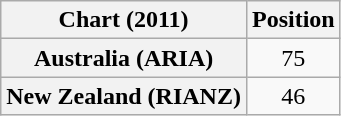<table class="wikitable sortable plainrowheaders" style="text-align:center">
<tr>
<th scope="col">Chart (2011)</th>
<th scope="col">Position</th>
</tr>
<tr>
<th scope="row">Australia (ARIA)</th>
<td>75</td>
</tr>
<tr>
<th scope="row">New Zealand (RIANZ)</th>
<td>46</td>
</tr>
</table>
